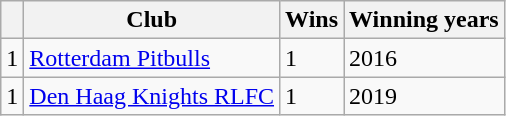<table class="wikitable" style="text-align: left;">
<tr>
<th></th>
<th>Club</th>
<th>Wins</th>
<th>Winning years</th>
</tr>
<tr>
<td>1</td>
<td align=left><a href='#'>Rotterdam Pitbulls</a></td>
<td>1</td>
<td>2016</td>
</tr>
<tr>
<td>1</td>
<td align=left><a href='#'>Den Haag Knights RLFC</a></td>
<td>1</td>
<td>2019</td>
</tr>
</table>
